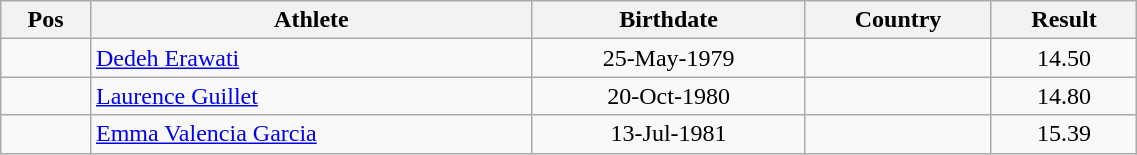<table class="wikitable"  style="text-align:center; width:60%;">
<tr>
<th>Pos</th>
<th>Athlete</th>
<th>Birthdate</th>
<th>Country</th>
<th>Result</th>
</tr>
<tr>
<td align=center></td>
<td align=left><a href='#'>Dedeh Erawati</a></td>
<td>25-May-1979</td>
<td align=left></td>
<td>14.50</td>
</tr>
<tr>
<td align=center></td>
<td align=left><a href='#'>Laurence Guillet</a></td>
<td>20-Oct-1980</td>
<td align=left></td>
<td>14.80</td>
</tr>
<tr>
<td align=center></td>
<td align=left><a href='#'>Emma Valencia Garcia</a></td>
<td>13-Jul-1981</td>
<td align=left></td>
<td>15.39</td>
</tr>
</table>
